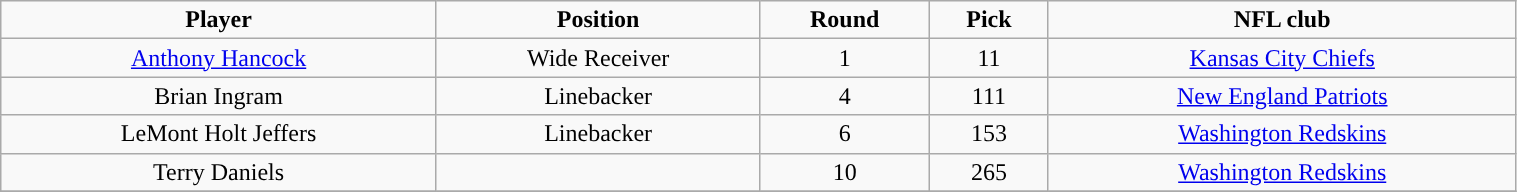<table class="wikitable" width="80%">
<tr align="center">
<td><strong>Player</strong></td>
<td><strong>Position</strong></td>
<td><strong>Round</strong></td>
<td><strong>Pick</strong></td>
<td><strong>NFL club</strong></td>
</tr>
<tr align="center" bgcolor="">
<td><a href='#'>Anthony Hancock</a></td>
<td>Wide Receiver</td>
<td>1</td>
<td>11</td>
<td><a href='#'>Kansas City Chiefs</a></td>
</tr>
<tr align="center" bgcolor="">
<td>Brian Ingram</td>
<td>Linebacker</td>
<td>4</td>
<td>111</td>
<td><a href='#'>New England Patriots</a></td>
</tr>
<tr align="center" bgcolor="">
<td>LeMont Holt Jeffers</td>
<td>Linebacker</td>
<td>6</td>
<td>153</td>
<td><a href='#'>Washington Redskins</a></td>
</tr>
<tr align="center" bgcolor="">
<td>Terry Daniels</td>
<td></td>
<td>10</td>
<td>265</td>
<td><a href='#'>Washington Redskins</a></td>
</tr>
<tr align="center" bgcolor="">
</tr>
</table>
